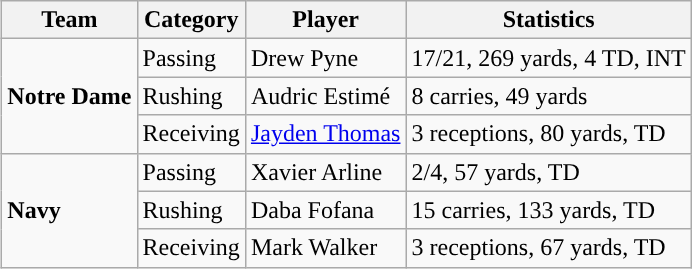<table class="wikitable" style="float: right;">
<tr>
<th>Team</th>
<th>Category</th>
<th>Player</th>
<th>Statistics</th>
</tr>
<tr>
<td rowspan=3><strong>Notre Dame</strong></td>
<td>Passing</td>
<td>Drew Pyne</td>
<td>17/21, 269 yards, 4 TD, INT</td>
</tr>
<tr>
<td>Rushing</td>
<td>Audric Estimé</td>
<td>8 carries, 49 yards</td>
</tr>
<tr>
<td>Receiving</td>
<td><a href='#'>Jayden Thomas</a></td>
<td>3 receptions, 80 yards, TD</td>
</tr>
<tr>
<td rowspan=3><strong>Navy</strong></td>
<td>Passing</td>
<td>Xavier Arline</td>
<td>2/4, 57 yards, TD</td>
</tr>
<tr>
<td>Rushing</td>
<td>Daba Fofana</td>
<td>15 carries, 133 yards, TD</td>
</tr>
<tr>
<td>Receiving</td>
<td>Mark Walker</td>
<td>3 receptions, 67 yards, TD</td>
</tr>
</table>
